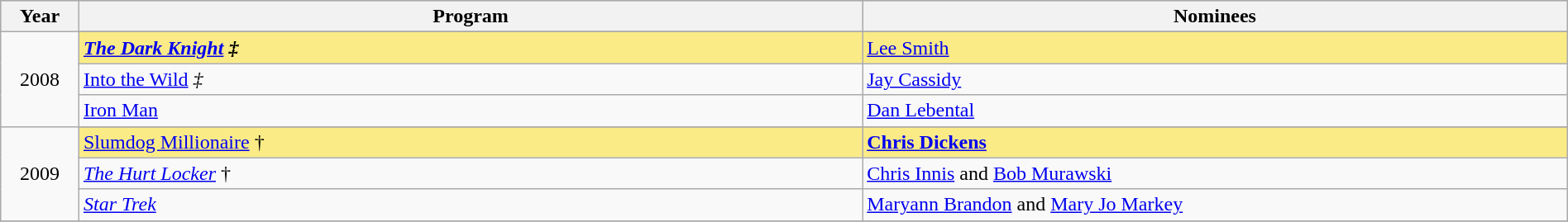<table class="wikitable" style="width:100%">
<tr bgcolor="#bebebe">
<th width="5%">Year</th>
<th width="50%">Program</th>
<th width="50%">Nominees</th>
</tr>
<tr>
<td rowspan=4 style="text-align:center">2008<br></td>
</tr>
<tr style="background:#FAEB86">
<td><strong><em><a href='#'>The Dark Knight</a><em> ‡<strong></td>
<td></strong><a href='#'>Lee Smith</a><strong></td>
</tr>
<tr>
<td></em><a href='#'>Into the Wild</a><em> ‡</td>
<td><a href='#'>Jay Cassidy</a></td>
</tr>
<tr>
<td></em><a href='#'>Iron Man</a><em></td>
<td><a href='#'>Dan Lebental</a></td>
</tr>
<tr>
<td rowspan=4 style="text-align:center">2009<br></td>
</tr>
<tr style="background:#FAEB86">
<td></em></strong><a href='#'>Slumdog Millionaire</a></em> †</strong></td>
<td><strong><a href='#'>Chris Dickens</a></strong></td>
</tr>
<tr>
<td><em><a href='#'>The Hurt Locker</a></em> †</td>
<td><a href='#'>Chris Innis</a> and <a href='#'>Bob Murawski</a></td>
</tr>
<tr>
<td><em><a href='#'>Star Trek</a></em></td>
<td><a href='#'>Maryann Brandon</a> and <a href='#'>Mary Jo Markey</a></td>
</tr>
<tr>
</tr>
</table>
